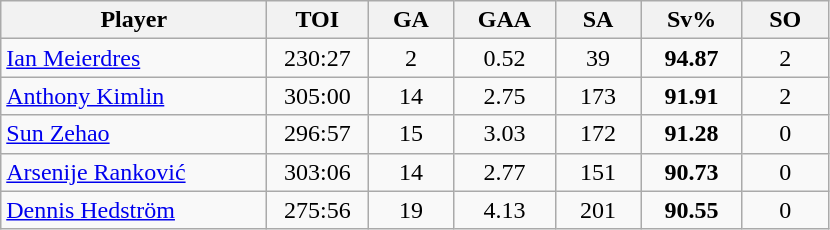<table class="wikitable sortable" style="text-align:center;">
<tr>
<th style="width:170px;">Player</th>
<th style="width:60px;">TOI</th>
<th style="width:50px;">GA</th>
<th style="width:60px;">GAA</th>
<th style="width:50px;">SA</th>
<th style="width:60px;">Sv%</th>
<th style="width:50px;">SO</th>
</tr>
<tr>
<td style="text-align:left;"> <a href='#'>Ian Meierdres</a></td>
<td>230:27</td>
<td>2</td>
<td>0.52</td>
<td>39</td>
<td><strong>94.87</strong></td>
<td>2</td>
</tr>
<tr>
<td style="text-align:left;"> <a href='#'>Anthony Kimlin</a></td>
<td>305:00</td>
<td>14</td>
<td>2.75</td>
<td>173</td>
<td><strong>91.91</strong></td>
<td>2</td>
</tr>
<tr>
<td style="text-align:left;"> <a href='#'>Sun Zehao</a></td>
<td>296:57</td>
<td>15</td>
<td>3.03</td>
<td>172</td>
<td><strong>91.28</strong></td>
<td>0</td>
</tr>
<tr>
<td style="text-align:left;"> <a href='#'>Arsenije Ranković</a></td>
<td>303:06</td>
<td>14</td>
<td>2.77</td>
<td>151</td>
<td><strong>90.73</strong></td>
<td>0</td>
</tr>
<tr>
<td style="text-align:left;"> <a href='#'>Dennis Hedström</a></td>
<td>275:56</td>
<td>19</td>
<td>4.13</td>
<td>201</td>
<td><strong>90.55</strong></td>
<td>0</td>
</tr>
</table>
